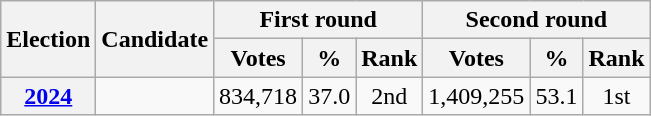<table class="wikitable" style="text-align:center">
<tr>
<th rowspan="2">Election</th>
<th rowspan="2">Candidate</th>
<th colspan="3">First round</th>
<th colspan="3">Second round</th>
</tr>
<tr>
<th>Votes</th>
<th>%</th>
<th>Rank</th>
<th>Votes</th>
<th>%</th>
<th>Rank</th>
</tr>
<tr>
<th><a href='#'>2024</a></th>
<td></td>
<td>834,718</td>
<td>37.0</td>
<td>2nd</td>
<td>1,409,255</td>
<td>53.1</td>
<td>1st</td>
</tr>
</table>
